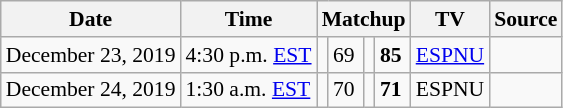<table class="wikitable" style="font-size:90%">
<tr>
<th>Date</th>
<th>Time</th>
<th colspan=4>Matchup</th>
<th>TV</th>
<th>Source</th>
</tr>
<tr>
<td>December 23, 2019</td>
<td>4:30 p.m. <a href='#'>EST</a></td>
<td style=></td>
<td>69</td>
<td style=></td>
<td><strong>85</strong></td>
<td><a href='#'>ESPNU</a></td>
<td></td>
</tr>
<tr>
<td>December 24, 2019</td>
<td>1:30 a.m. <a href='#'>EST</a></td>
<td style=></td>
<td>70</td>
<td style=></td>
<td><strong>71</strong></td>
<td>ESPNU</td>
<td></td>
</tr>
</table>
